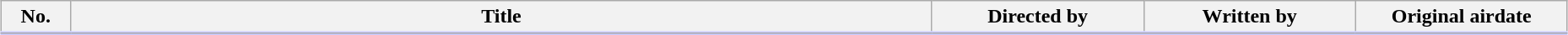<table class="wikitable" style="width:98%; margin:auto; background:#FFF;">
<tr style="border-bottom: 3px solid #CCF">
<th style="width:3em;">No.</th>
<th>Title</th>
<th style="width:10em;">Directed by</th>
<th style="width:10em;">Written by</th>
<th style="width:10em;">Original airdate</th>
</tr>
<tr>
</tr>
</table>
